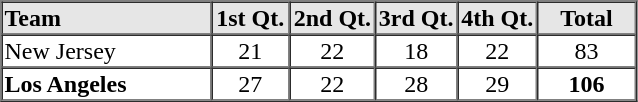<table border=1 cellspacing=0 width=425 style="margin-left:3em;">
<tr style="text-align:center; background-color:#e6e6e6;">
<th align=left width=16%>Team</th>
<th width=6%>1st Qt.</th>
<th width=6%>2nd Qt.</th>
<th width=6%>3rd Qt.</th>
<th width=6%>4th Qt.</th>
<th width=6%>Total</th>
</tr>
<tr style="text-align:center;">
<td align=left>New Jersey</td>
<td>21</td>
<td>22</td>
<td>18</td>
<td>22</td>
<td>83</td>
</tr>
<tr style="text-align:center;">
<td align=left><strong>Los Angeles</strong></td>
<td>27</td>
<td>22</td>
<td>28</td>
<td>29</td>
<td><strong>106</strong></td>
</tr>
<tr style="text-align:center;">
</tr>
</table>
